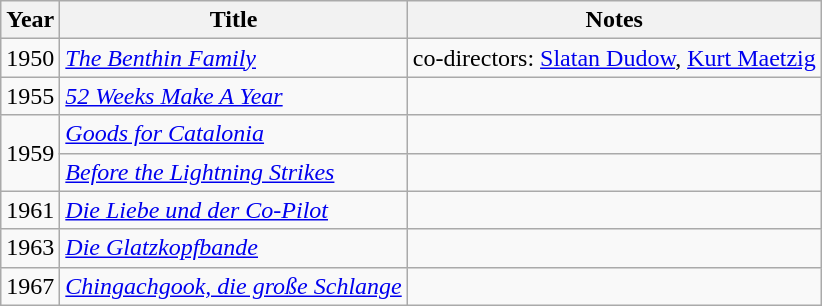<table class="wikitable sortable">
<tr>
<th>Year</th>
<th>Title</th>
<th class="unsortable">Notes</th>
</tr>
<tr>
<td>1950</td>
<td><em><a href='#'>The Benthin Family</a></em></td>
<td>co-directors: <a href='#'>Slatan Dudow</a>, <a href='#'>Kurt Maetzig</a></td>
</tr>
<tr>
<td>1955</td>
<td><em><a href='#'>52 Weeks Make A Year</a></em></td>
<td></td>
</tr>
<tr>
<td rowspan=2>1959</td>
<td><em><a href='#'>Goods for Catalonia</a></em></td>
<td></td>
</tr>
<tr>
<td><em><a href='#'>Before the Lightning Strikes</a></em></td>
<td></td>
</tr>
<tr>
<td>1961</td>
<td><em><a href='#'>Die Liebe und der Co-Pilot</a></em></td>
<td></td>
</tr>
<tr>
<td>1963</td>
<td><em><a href='#'>Die Glatzkopfbande</a></em></td>
<td></td>
</tr>
<tr>
<td>1967</td>
<td><em><a href='#'>Chingachgook, die große Schlange</a></em></td>
<td></td>
</tr>
</table>
